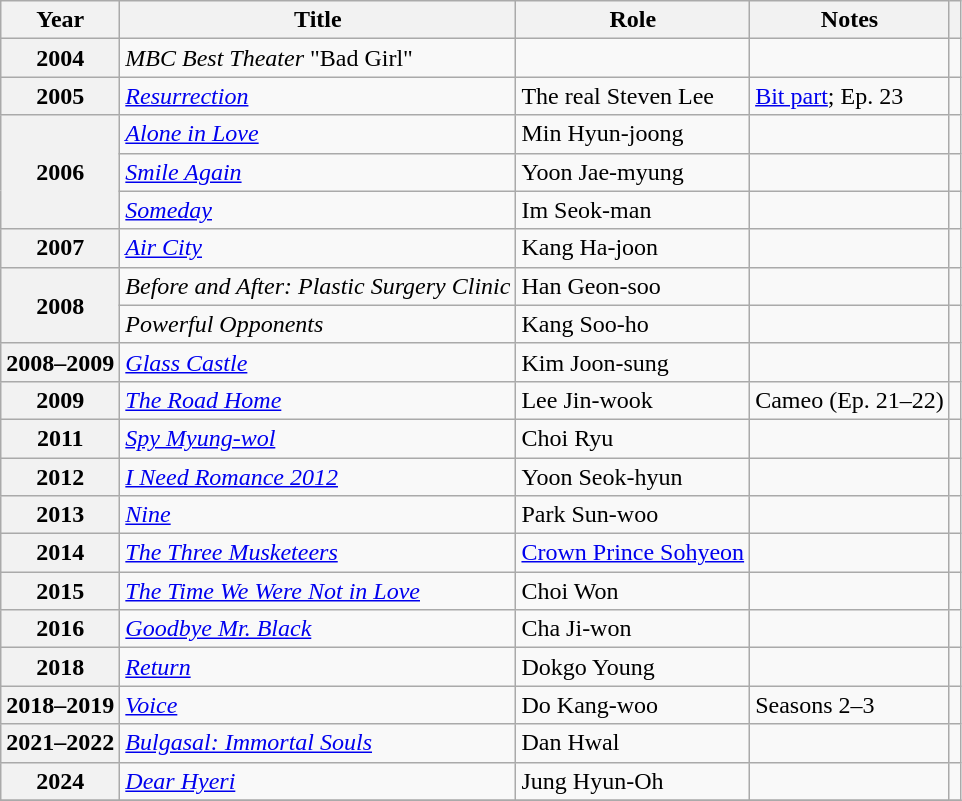<table class="wikitable plainrowheaders sortable">
<tr>
<th scope="col">Year</th>
<th scope="col">Title</th>
<th scope="col">Role</th>
<th scope="col" class="unsortable">Notes</th>
<th scope="col" class="unsortable"></th>
</tr>
<tr>
<th scope="row">2004</th>
<td><em>MBC Best Theater</em>  "Bad Girl"</td>
<td></td>
<td></td>
<td></td>
</tr>
<tr>
<th scope="row">2005</th>
<td><em><a href='#'>Resurrection</a></em></td>
<td>The real Steven Lee</td>
<td><a href='#'>Bit part</a>; Ep. 23</td>
<td></td>
</tr>
<tr>
<th scope="row" rowspan="3">2006</th>
<td><em><a href='#'>Alone in Love</a></em></td>
<td>Min Hyun-joong</td>
<td></td>
<td></td>
</tr>
<tr>
<td><em><a href='#'>Smile Again</a></em></td>
<td>Yoon Jae-myung</td>
<td></td>
<td></td>
</tr>
<tr>
<td><em><a href='#'>Someday</a></em></td>
<td>Im Seok-man</td>
<td></td>
<td></td>
</tr>
<tr>
<th scope="row">2007</th>
<td><em><a href='#'>Air City</a></em></td>
<td>Kang Ha-joon</td>
<td></td>
<td></td>
</tr>
<tr>
<th scope="row" rowspan="2">2008</th>
<td><em>Before and After: Plastic Surgery Clinic</em></td>
<td>Han Geon-soo</td>
<td></td>
<td></td>
</tr>
<tr>
<td><em>Powerful Opponents</em></td>
<td>Kang Soo-ho</td>
<td></td>
<td></td>
</tr>
<tr>
<th scope="row">2008–2009</th>
<td><em><a href='#'>Glass Castle</a></em></td>
<td>Kim Joon-sung</td>
<td></td>
<td></td>
</tr>
<tr>
<th scope="row">2009</th>
<td><em><a href='#'>The Road Home</a></em></td>
<td>Lee Jin-wook</td>
<td>Cameo (Ep. 21–22)</td>
<td style="text-align:center"></td>
</tr>
<tr>
<th scope="row">2011</th>
<td><em><a href='#'>Spy Myung-wol</a></em></td>
<td>Choi Ryu</td>
<td></td>
<td></td>
</tr>
<tr>
<th scope="row">2012</th>
<td><em><a href='#'>I Need Romance 2012</a></em></td>
<td>Yoon Seok-hyun</td>
<td></td>
<td></td>
</tr>
<tr>
<th scope="row">2013</th>
<td><em><a href='#'>Nine</a></em></td>
<td>Park Sun-woo</td>
<td></td>
<td></td>
</tr>
<tr>
<th scope="row">2014</th>
<td><em><a href='#'>The Three Musketeers</a></em></td>
<td><a href='#'>Crown Prince Sohyeon</a></td>
<td></td>
<td></td>
</tr>
<tr>
<th scope="row">2015</th>
<td><em><a href='#'>The Time We Were Not in Love</a></em></td>
<td>Choi Won</td>
<td></td>
<td></td>
</tr>
<tr>
<th scope="row">2016</th>
<td><em><a href='#'>Goodbye Mr. Black</a></em></td>
<td>Cha Ji-won</td>
<td></td>
<td></td>
</tr>
<tr>
<th scope="row">2018</th>
<td><em><a href='#'>Return</a></em></td>
<td>Dokgo Young</td>
<td></td>
<td></td>
</tr>
<tr>
<th scope="row">2018–2019</th>
<td><em><a href='#'>Voice</a></em></td>
<td>Do Kang-woo</td>
<td>Seasons 2–3</td>
<td></td>
</tr>
<tr>
<th scope="row">2021–2022</th>
<td><em><a href='#'>Bulgasal: Immortal Souls</a></em></td>
<td>Dan Hwal</td>
<td></td>
<td style="text-align:center"></td>
</tr>
<tr>
<th scope="row">2024</th>
<td><em><a href='#'>Dear Hyeri</a></em></td>
<td>Jung Hyun-Oh</td>
<td></td>
<td style="text-align:center"></td>
</tr>
<tr>
</tr>
</table>
